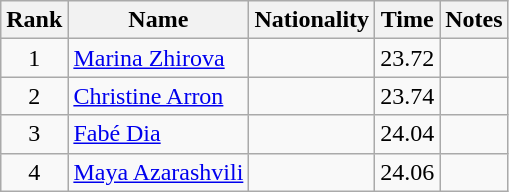<table class="wikitable sortable" style="text-align:center">
<tr>
<th>Rank</th>
<th>Name</th>
<th>Nationality</th>
<th>Time</th>
<th>Notes</th>
</tr>
<tr>
<td>1</td>
<td align="left"><a href='#'>Marina Zhirova</a></td>
<td align=left></td>
<td>23.72</td>
<td></td>
</tr>
<tr>
<td>2</td>
<td align="left"><a href='#'>Christine Arron</a></td>
<td align=left></td>
<td>23.74</td>
<td></td>
</tr>
<tr>
<td>3</td>
<td align="left"><a href='#'>Fabé Dia</a></td>
<td align=left></td>
<td>24.04</td>
<td></td>
</tr>
<tr>
<td>4</td>
<td align="left"><a href='#'>Maya Azarashvili</a></td>
<td align=left></td>
<td>24.06</td>
<td></td>
</tr>
</table>
